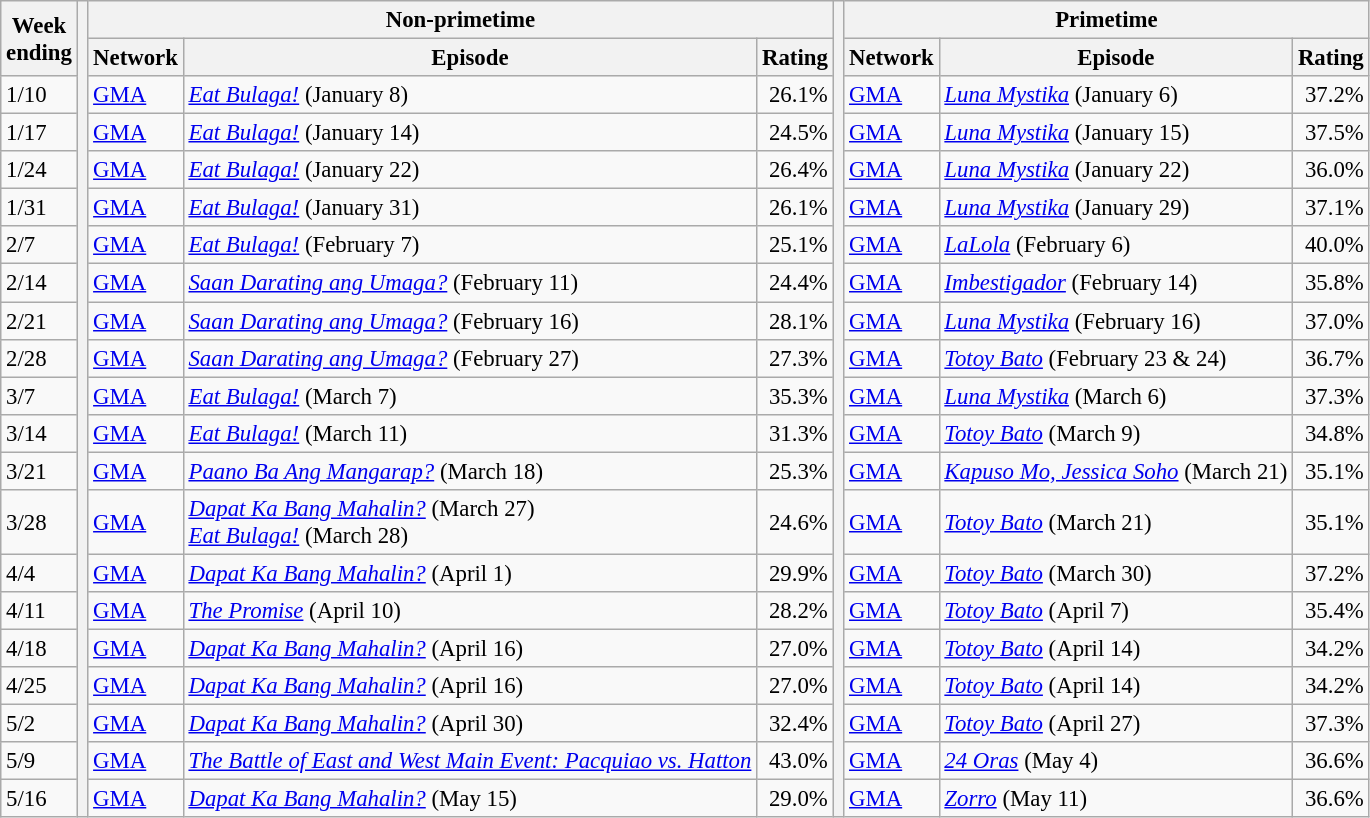<table class="wikitable" style="font-size:95%;">
<tr>
<th rowspan=2>Week<br>ending</th>
<th rowspan=56></th>
<th colspan=3>Non-primetime</th>
<th rowspan=56></th>
<th colspan=3>Primetime</th>
</tr>
<tr>
<th>Network</th>
<th>Episode</th>
<th>Rating</th>
<th>Network</th>
<th>Episode</th>
<th>Rating</th>
</tr>
<tr>
<td>1/10</td>
<td><a href='#'>GMA</a></td>
<td><em><a href='#'>Eat Bulaga!</a></em> (January 8)</td>
<td align=right>26.1%</td>
<td><a href='#'>GMA</a></td>
<td><em><a href='#'>Luna Mystika</a></em> (January 6)</td>
<td align=right>37.2%</td>
</tr>
<tr>
<td>1/17</td>
<td><a href='#'>GMA</a></td>
<td><em><a href='#'>Eat Bulaga!</a></em> (January 14)</td>
<td align=right>24.5%</td>
<td><a href='#'>GMA</a></td>
<td><em><a href='#'>Luna Mystika</a></em> (January 15)</td>
<td align=right>37.5%</td>
</tr>
<tr>
<td>1/24</td>
<td><a href='#'>GMA</a></td>
<td><em><a href='#'>Eat Bulaga!</a></em> (January 22)</td>
<td align=right>26.4%</td>
<td><a href='#'>GMA</a></td>
<td><em><a href='#'>Luna Mystika</a></em> (January 22)</td>
<td align=right>36.0%</td>
</tr>
<tr>
<td>1/31</td>
<td><a href='#'>GMA</a></td>
<td><em><a href='#'>Eat Bulaga!</a></em> (January 31)</td>
<td align=right>26.1%</td>
<td><a href='#'>GMA</a></td>
<td><em><a href='#'>Luna Mystika</a></em> (January 29)</td>
<td align=right>37.1%</td>
</tr>
<tr>
<td>2/7</td>
<td><a href='#'>GMA</a></td>
<td><em><a href='#'>Eat Bulaga!</a></em> (February 7)</td>
<td align=right>25.1%</td>
<td><a href='#'>GMA</a></td>
<td><em><a href='#'>LaLola</a></em> (February 6)</td>
<td align=right>40.0%</td>
</tr>
<tr>
<td>2/14</td>
<td><a href='#'>GMA</a></td>
<td><em><a href='#'>Saan Darating ang Umaga?</a></em> (February 11)</td>
<td align=right>24.4%</td>
<td><a href='#'>GMA</a></td>
<td><em><a href='#'>Imbestigador</a></em> (February 14)</td>
<td align=right>35.8%</td>
</tr>
<tr>
<td>2/21</td>
<td><a href='#'>GMA</a></td>
<td><em><a href='#'>Saan Darating ang Umaga?</a></em> (February 16)</td>
<td align=right>28.1%</td>
<td><a href='#'>GMA</a></td>
<td><em><a href='#'>Luna Mystika</a></em> (February 16)</td>
<td align=right>37.0%</td>
</tr>
<tr>
<td>2/28</td>
<td><a href='#'>GMA</a></td>
<td><em><a href='#'>Saan Darating ang Umaga?</a></em> (February 27)</td>
<td align=right>27.3%</td>
<td><a href='#'>GMA</a></td>
<td><em><a href='#'>Totoy Bato</a></em> (February 23 & 24)</td>
<td align=right>36.7%</td>
</tr>
<tr>
<td>3/7</td>
<td><a href='#'>GMA</a></td>
<td><em><a href='#'>Eat Bulaga!</a></em> (March 7)</td>
<td align=right>35.3%</td>
<td><a href='#'>GMA</a></td>
<td><em><a href='#'>Luna Mystika</a></em> (March 6)</td>
<td align=right>37.3%</td>
</tr>
<tr>
<td>3/14</td>
<td><a href='#'>GMA</a></td>
<td><em><a href='#'>Eat Bulaga!</a></em> (March 11)</td>
<td align=right>31.3%</td>
<td><a href='#'>GMA</a></td>
<td><em><a href='#'>Totoy Bato</a></em> (March 9)</td>
<td align=right>34.8%</td>
</tr>
<tr>
<td>3/21</td>
<td><a href='#'>GMA</a></td>
<td><em><a href='#'>Paano Ba Ang Mangarap?</a></em> (March 18)</td>
<td align=right>25.3%</td>
<td><a href='#'>GMA</a></td>
<td><em><a href='#'>Kapuso Mo, Jessica Soho</a></em> (March 21)</td>
<td align=right>35.1%</td>
</tr>
<tr>
<td>3/28</td>
<td><a href='#'>GMA</a></td>
<td><em><a href='#'>Dapat Ka Bang Mahalin?</a></em> (March 27)<br><em><a href='#'>Eat Bulaga!</a></em> (March 28)</td>
<td align=right>24.6%</td>
<td><a href='#'>GMA</a></td>
<td><em><a href='#'>Totoy Bato</a></em> (March 21)</td>
<td align=right>35.1%</td>
</tr>
<tr>
<td>4/4</td>
<td><a href='#'>GMA</a></td>
<td><em><a href='#'>Dapat Ka Bang Mahalin?</a></em> (April 1)</td>
<td align=right>29.9%</td>
<td><a href='#'>GMA</a></td>
<td><em><a href='#'>Totoy Bato</a></em> (March 30)</td>
<td align=right>37.2%</td>
</tr>
<tr>
<td>4/11</td>
<td><a href='#'>GMA</a></td>
<td><em><a href='#'>The Promise</a></em> (April 10)</td>
<td align=right>28.2%</td>
<td><a href='#'>GMA</a></td>
<td><em><a href='#'>Totoy Bato</a></em> (April 7)</td>
<td align=right>35.4%</td>
</tr>
<tr>
<td>4/18</td>
<td><a href='#'>GMA</a></td>
<td><em><a href='#'>Dapat Ka Bang Mahalin?</a></em> (April 16)</td>
<td align=right>27.0%</td>
<td><a href='#'>GMA</a></td>
<td><em><a href='#'>Totoy Bato</a></em> (April 14)</td>
<td align=right>34.2%</td>
</tr>
<tr>
<td>4/25</td>
<td><a href='#'>GMA</a></td>
<td><em><a href='#'>Dapat Ka Bang Mahalin?</a></em> (April 16)</td>
<td align=right>27.0%</td>
<td><a href='#'>GMA</a></td>
<td><em><a href='#'>Totoy Bato</a></em> (April 14)</td>
<td align=right>34.2%</td>
</tr>
<tr>
<td>5/2</td>
<td><a href='#'>GMA</a></td>
<td><em><a href='#'>Dapat Ka Bang Mahalin?</a></em> (April 30)</td>
<td align=right>32.4%</td>
<td><a href='#'>GMA</a></td>
<td><em><a href='#'>Totoy Bato</a></em> (April 27)</td>
<td align=right>37.3%</td>
</tr>
<tr>
<td>5/9</td>
<td><a href='#'>GMA</a></td>
<td><em><a href='#'>The Battle of East and West Main Event: Pacquiao vs. Hatton</a></em></td>
<td align=right>43.0%</td>
<td><a href='#'>GMA</a></td>
<td><em><a href='#'>24 Oras</a></em> (May 4)</td>
<td align=right>36.6%</td>
</tr>
<tr>
<td>5/16</td>
<td><a href='#'>GMA</a></td>
<td><em><a href='#'>Dapat Ka Bang Mahalin?</a></em> (May 15)</td>
<td align=right>29.0%</td>
<td><a href='#'>GMA</a></td>
<td><em><a href='#'>Zorro</a></em> (May 11)</td>
<td align=right>36.6%</td>
</tr>
</table>
